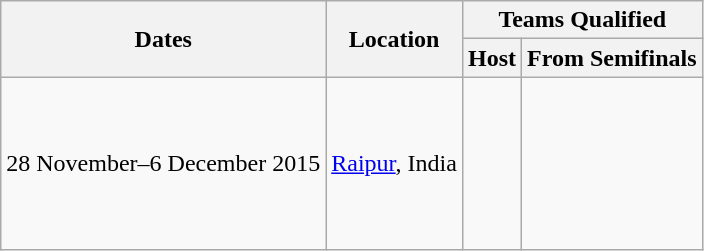<table class=wikitable>
<tr>
<th rowspan=2>Dates</th>
<th rowspan=2>Location</th>
<th colspan=2>Teams Qualified</th>
</tr>
<tr>
<th>Host</th>
<th>From Semifinals</th>
</tr>
<tr>
<td>28 November–6 December 2015</td>
<td><a href='#'>Raipur</a>, India</td>
<td></td>
<td><br><br><br><br><br><br></td>
</tr>
</table>
